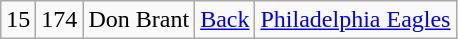<table class="wikitable" style="text-align:center">
<tr>
<td>15</td>
<td>174</td>
<td>Don Brant</td>
<td><a href='#'>Back</a></td>
<td><a href='#'>Philadelphia Eagles</a></td>
</tr>
</table>
